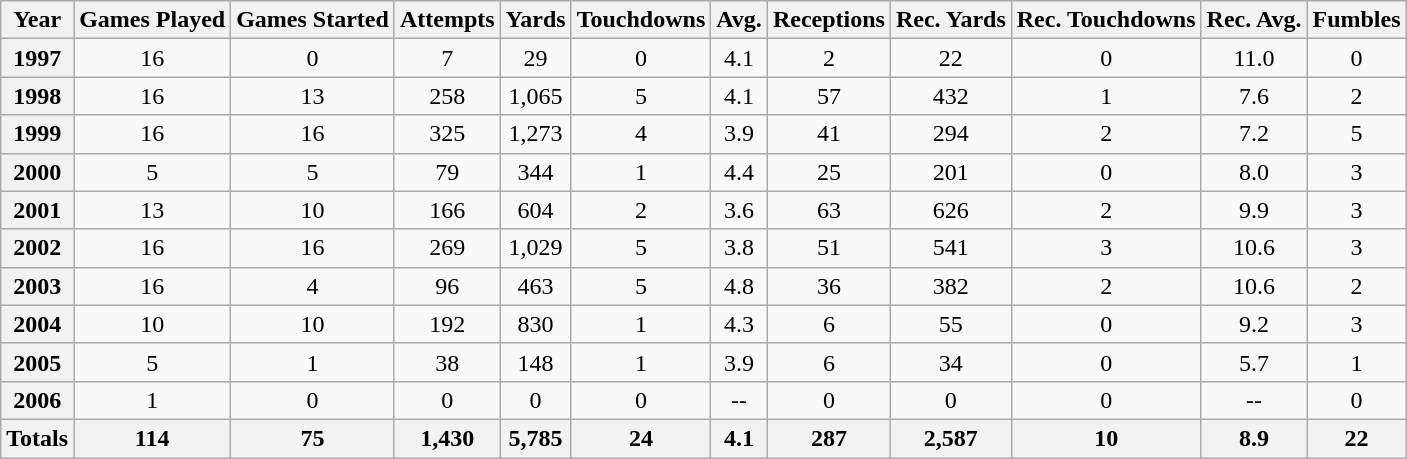<table class="wikitable" style="text-align: center;">
<tr>
<th>Year</th>
<th>Games Played</th>
<th>Games Started</th>
<th>Attempts</th>
<th>Yards</th>
<th>Touchdowns</th>
<th>Avg.</th>
<th>Receptions</th>
<th>Rec. Yards</th>
<th>Rec. Touchdowns</th>
<th>Rec. Avg.</th>
<th>Fumbles</th>
</tr>
<tr>
<th>1997</th>
<td>16</td>
<td>0</td>
<td>7</td>
<td>29</td>
<td>0</td>
<td>4.1</td>
<td>2</td>
<td>22</td>
<td>0</td>
<td>11.0</td>
<td>0</td>
</tr>
<tr>
<th>1998</th>
<td>16</td>
<td>13</td>
<td>258</td>
<td>1,065</td>
<td>5</td>
<td>4.1</td>
<td>57</td>
<td>432</td>
<td>1</td>
<td>7.6</td>
<td>2</td>
</tr>
<tr>
<th>1999</th>
<td>16</td>
<td>16</td>
<td>325</td>
<td>1,273</td>
<td>4</td>
<td>3.9</td>
<td>41</td>
<td>294</td>
<td>2</td>
<td>7.2</td>
<td>5</td>
</tr>
<tr>
<th>2000</th>
<td>5</td>
<td>5</td>
<td>79</td>
<td>344</td>
<td>1</td>
<td>4.4</td>
<td>25</td>
<td>201</td>
<td>0</td>
<td>8.0</td>
<td>3</td>
</tr>
<tr>
<th>2001</th>
<td>13</td>
<td>10</td>
<td>166</td>
<td>604</td>
<td>2</td>
<td>3.6</td>
<td>63</td>
<td>626</td>
<td>2</td>
<td>9.9</td>
<td>3</td>
</tr>
<tr>
<th>2002</th>
<td>16</td>
<td>16</td>
<td>269</td>
<td>1,029</td>
<td>5</td>
<td>3.8</td>
<td>51</td>
<td>541</td>
<td>3</td>
<td>10.6</td>
<td>3</td>
</tr>
<tr>
<th>2003</th>
<td>16</td>
<td>4</td>
<td>96</td>
<td>463</td>
<td>5</td>
<td>4.8</td>
<td>36</td>
<td>382</td>
<td>2</td>
<td>10.6</td>
<td>2</td>
</tr>
<tr>
<th>2004</th>
<td>10</td>
<td>10</td>
<td>192</td>
<td>830</td>
<td>1</td>
<td>4.3</td>
<td>6</td>
<td>55</td>
<td>0</td>
<td>9.2</td>
<td>3</td>
</tr>
<tr>
<th>2005</th>
<td>5</td>
<td>1</td>
<td>38</td>
<td>148</td>
<td>1</td>
<td>3.9</td>
<td>6</td>
<td>34</td>
<td>0</td>
<td>5.7</td>
<td>1</td>
</tr>
<tr>
<th>2006</th>
<td>1</td>
<td>0</td>
<td>0</td>
<td>0</td>
<td>0</td>
<td>--</td>
<td>0</td>
<td>0</td>
<td>0</td>
<td>--</td>
<td>0</td>
</tr>
<tr>
<th><strong>Totals</strong></th>
<th><strong>114</strong></th>
<th><strong>75</strong></th>
<th><strong>1,430</strong></th>
<th><strong>5,785</strong></th>
<th><strong>24</strong></th>
<th><strong>4.1</strong></th>
<th><strong>287</strong></th>
<th><strong>2,587</strong></th>
<th><strong>10</strong></th>
<th><strong>8.9</strong></th>
<th><strong>22</strong></th>
</tr>
</table>
